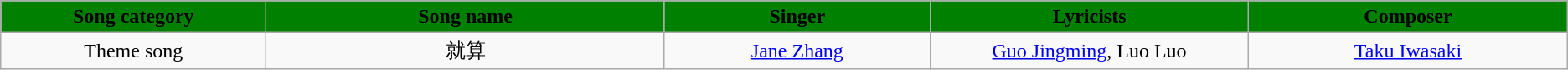<table class="wikitable" style=text-align:center>
<tr style=background:green; color:snow>
<td style="width:10%"><strong>Song category</strong></td>
<td style="width:15%"><strong>Song name</strong></td>
<td style="width:10%"><strong>Singer</strong></td>
<td style="width:12%"><strong>Lyricists</strong></td>
<td style="width:12%"><strong>Composer</strong></td>
</tr>
<tr>
<td>Theme song</td>
<td>就算</td>
<td><a href='#'>Jane Zhang</a></td>
<td><a href='#'>Guo Jingming</a>, Luo Luo</td>
<td><a href='#'>Taku Iwasaki</a></td>
</tr>
</table>
